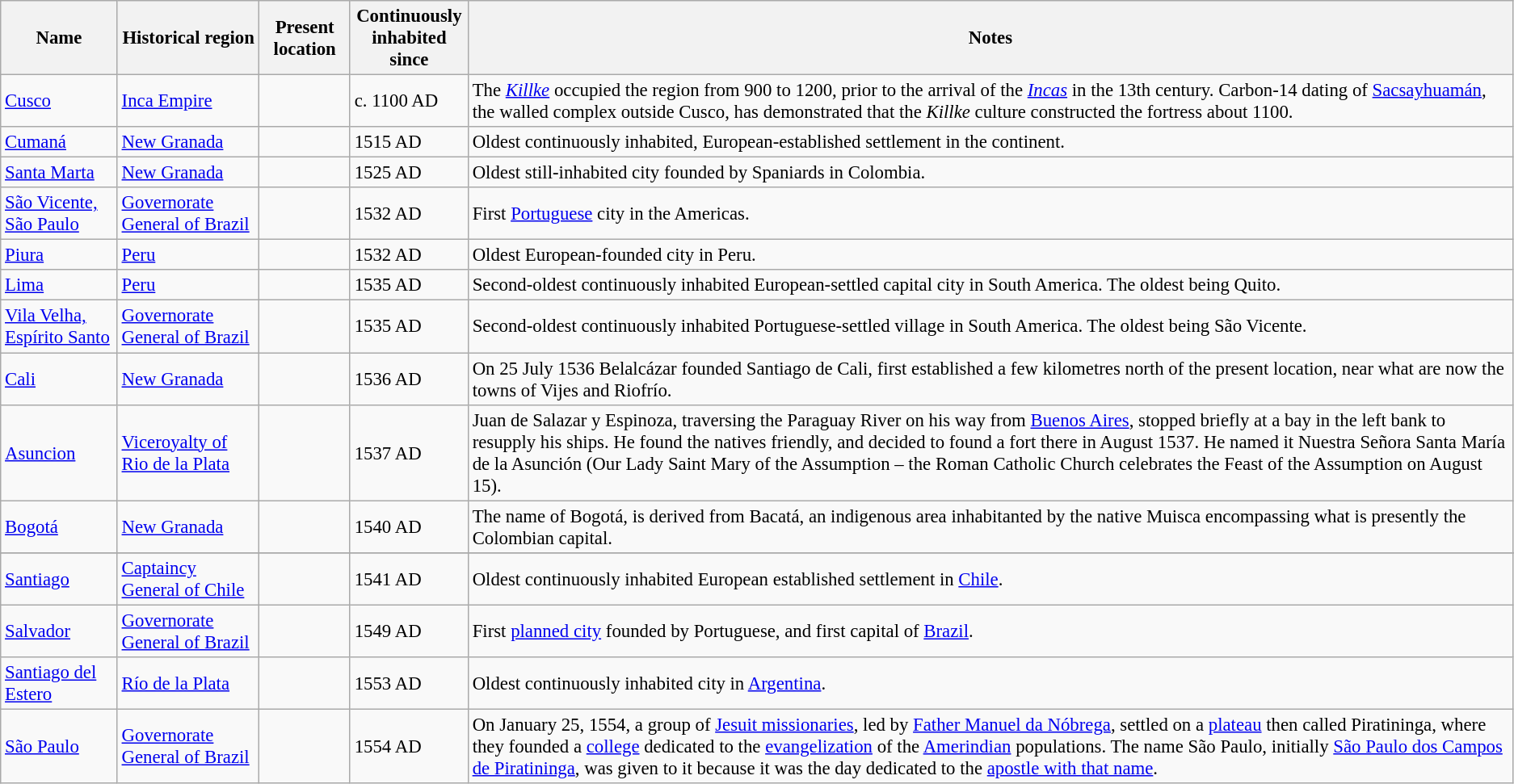<table class="wikitable sortable" style="font-size:95%">
<tr>
<th>Name</th>
<th>Historical region</th>
<th>Present location</th>
<th data-sort-type="number">Continuously<br>inhabited since</th>
<th class="unsortable">Notes</th>
</tr>
<tr>
<td><a href='#'>Cusco</a></td>
<td><a href='#'>Inca Empire</a></td>
<td></td>
<td data-sort-value=1100>c. 1100 AD </td>
<td>The <em><a href='#'>Killke</a></em> occupied the region from 900 to 1200, prior to the arrival of the <em><a href='#'>Incas</a></em> in the 13th century.  Carbon-14 dating of <a href='#'>Sacsayhuamán</a>, the walled complex outside Cusco, has demonstrated that the <em>Killke</em> culture constructed the fortress about 1100.</td>
</tr>
<tr>
<td><a href='#'>Cumaná</a></td>
<td><a href='#'>New Granada</a></td>
<td></td>
<td>1515 AD</td>
<td>Oldest continuously inhabited, European-established settlement in the continent.</td>
</tr>
<tr>
<td><a href='#'>Santa Marta</a></td>
<td><a href='#'>New Granada</a></td>
<td></td>
<td>1525 AD</td>
<td>Oldest still-inhabited city founded by Spaniards in Colombia.</td>
</tr>
<tr>
<td><a href='#'>São Vicente, São Paulo</a></td>
<td><a href='#'>Governorate General of Brazil</a></td>
<td></td>
<td>1532 AD</td>
<td>First <a href='#'>Portuguese</a> city in the Americas.</td>
</tr>
<tr>
<td><a href='#'>Piura</a></td>
<td><a href='#'>Peru</a></td>
<td></td>
<td>1532 AD</td>
<td>Oldest European-founded city in Peru.</td>
</tr>
<tr>
<td><a href='#'>Lima</a></td>
<td><a href='#'>Peru</a></td>
<td></td>
<td>1535 AD</td>
<td>Second-oldest continuously inhabited European-settled capital city in South America. The oldest being Quito.</td>
</tr>
<tr>
<td><a href='#'>Vila Velha, Espírito Santo</a></td>
<td><a href='#'>Governorate General of Brazil</a></td>
<td></td>
<td>1535 AD</td>
<td>Second-oldest continuously inhabited Portuguese-settled village in South America. The oldest being São Vicente.</td>
</tr>
<tr>
<td><a href='#'>Cali</a></td>
<td><a href='#'>New Granada</a></td>
<td></td>
<td>1536 AD</td>
<td>On 25 July 1536 Belalcázar founded Santiago de Cali, first established a few kilometres north of the present location, near what are now the towns of Vijes and Riofrío.</td>
</tr>
<tr>
<td><a href='#'>Asuncion</a></td>
<td><a href='#'>Viceroyalty of Rio de la Plata</a></td>
<td></td>
<td>1537 AD</td>
<td>Juan de Salazar y Espinoza, traversing the Paraguay River on his way from <a href='#'>Buenos Aires</a>,  stopped briefly at a bay in the left bank to resupply his ships. He found the natives friendly, and decided to found a fort there in August 1537. He named it Nuestra Señora Santa María de la Asunción (Our Lady Saint Mary of the Assumption – the Roman Catholic Church celebrates the Feast of the Assumption on August 15).</td>
</tr>
<tr>
<td><a href='#'>Bogotá</a></td>
<td><a href='#'>New Granada</a></td>
<td></td>
<td>1540 AD</td>
<td>The name of Bogotá, is derived from Bacatá, an indigenous area inhabitanted by the native Muisca encompassing what is presently the Colombian capital.</td>
</tr>
<tr>
</tr>
<tr>
<td><a href='#'>Santiago</a></td>
<td><a href='#'>Captaincy General of Chile</a></td>
<td></td>
<td>1541 AD</td>
<td>Oldest continuously inhabited European established settlement in <a href='#'>Chile</a>.</td>
</tr>
<tr>
<td><a href='#'>Salvador</a></td>
<td><a href='#'>Governorate General of Brazil</a></td>
<td></td>
<td>1549 AD</td>
<td>First <a href='#'>planned city</a> founded by Portuguese, and first capital of <a href='#'>Brazil</a>.</td>
</tr>
<tr>
<td><a href='#'>Santiago del Estero</a></td>
<td><a href='#'>Río de la Plata</a></td>
<td></td>
<td>1553 AD</td>
<td>Oldest continuously inhabited city in <a href='#'>Argentina</a>.</td>
</tr>
<tr>
<td><a href='#'>São Paulo</a></td>
<td><a href='#'>Governorate General of Brazil</a></td>
<td></td>
<td>1554 AD</td>
<td>On January 25, 1554, a group of <a href='#'>Jesuit missionaries</a>, led by <a href='#'>Father Manuel da Nóbrega</a>, settled on a <a href='#'>plateau</a> then called Piratininga, where they founded a <a href='#'>college</a> dedicated to the <a href='#'>evangelization</a> of the <a href='#'>Amerindian</a> populations. The name São Paulo, initially <a href='#'>São Paulo dos Campos de Piratininga</a>, was given to it because it was the day dedicated to the <a href='#'>apostle with that name</a>.</td>
</tr>
</table>
